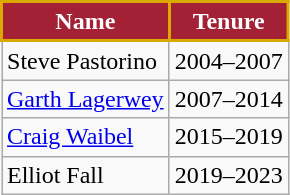<table class="wikitable sortable">
<tr>
<th style="background:#A32035; color:#FFF; border:2px solid #DAA900;" scope="col">Name</th>
<th style="background:#A32035; color:#FFF; border:2px solid #DAA900;" scope="col">Tenure</th>
</tr>
<tr>
<td>Steve Pastorino</td>
<td align=left>2004–2007</td>
</tr>
<tr>
<td><a href='#'>Garth Lagerwey</a></td>
<td align=left>2007–2014</td>
</tr>
<tr>
<td><a href='#'>Craig Waibel</a></td>
<td align=left>2015–2019</td>
</tr>
<tr>
<td>Elliot Fall</td>
<td align=left>2019–2023</td>
</tr>
</table>
